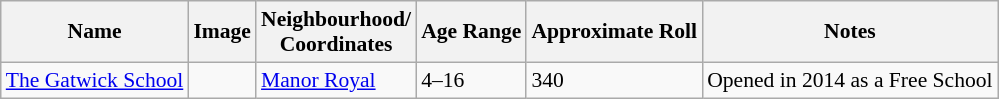<table class="wikitable sortable" style="font-size:90%;">
<tr>
<th>Name</th>
<th class="unsortable">Image</th>
<th>Neighbourhood/<br>Coordinates</th>
<th>Age Range</th>
<th>Approximate Roll</th>
<th class="unsortable">Notes</th>
</tr>
<tr>
<td><a href='#'>The Gatwick School</a></td>
<td></td>
<td><a href='#'>Manor Royal</a><br></td>
<td>4–16</td>
<td>340</td>
<td>Opened in 2014 as a Free School</td>
</tr>
</table>
